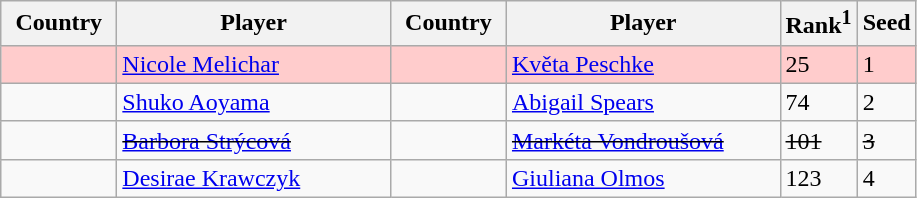<table class="sortable wikitable">
<tr>
<th width="70">Country</th>
<th width="175">Player</th>
<th width="70">Country</th>
<th width="175">Player</th>
<th>Rank<sup>1</sup></th>
<th>Seed</th>
</tr>
<tr style="background:#fcc;">
<td></td>
<td><a href='#'>Nicole Melichar</a></td>
<td></td>
<td><a href='#'>Květa Peschke</a></td>
<td>25</td>
<td>1</td>
</tr>
<tr>
<td></td>
<td><a href='#'>Shuko Aoyama</a></td>
<td></td>
<td><a href='#'>Abigail Spears</a></td>
<td>74</td>
<td>2</td>
</tr>
<tr>
<td><s></s></td>
<td><s><a href='#'>Barbora Strýcová</a></s></td>
<td><s></s></td>
<td><s><a href='#'>Markéta Vondroušová</a></s></td>
<td><s>101</s></td>
<td><s>3</s></td>
</tr>
<tr>
<td></td>
<td><a href='#'>Desirae Krawczyk</a></td>
<td></td>
<td><a href='#'>Giuliana Olmos</a></td>
<td>123</td>
<td>4</td>
</tr>
</table>
